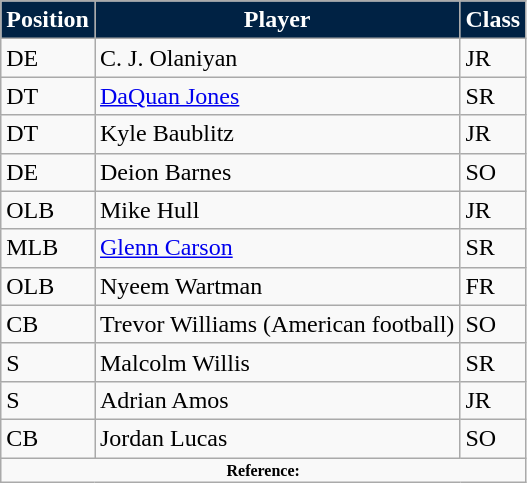<table class="wikitable">
<tr>
<th style="background:#024; color:#fff;">Position</th>
<th style="background:#024; color:#fff;">Player</th>
<th style="background:#024; color:#fff;">Class</th>
</tr>
<tr>
<td>DE</td>
<td>C. J. Olaniyan</td>
<td>JR</td>
</tr>
<tr>
<td>DT</td>
<td><a href='#'>DaQuan Jones</a></td>
<td>SR</td>
</tr>
<tr>
<td>DT</td>
<td>Kyle Baublitz</td>
<td>JR</td>
</tr>
<tr>
<td>DE</td>
<td>Deion Barnes</td>
<td>SO</td>
</tr>
<tr>
<td>OLB</td>
<td>Mike Hull</td>
<td>JR</td>
</tr>
<tr>
<td>MLB</td>
<td><a href='#'>Glenn Carson</a></td>
<td>SR</td>
</tr>
<tr>
<td>OLB</td>
<td>Nyeem Wartman</td>
<td>FR</td>
</tr>
<tr>
<td>CB</td>
<td>Trevor Williams (American football)</td>
<td>SO</td>
</tr>
<tr>
<td>S</td>
<td>Malcolm Willis</td>
<td>SR</td>
</tr>
<tr>
<td>S</td>
<td>Adrian Amos</td>
<td>JR</td>
</tr>
<tr>
<td>CB</td>
<td>Jordan Lucas</td>
<td>SO</td>
</tr>
<tr>
<td colspan="3"  style="font-size:8pt; text-align:center;"><strong>Reference:</strong></td>
</tr>
</table>
